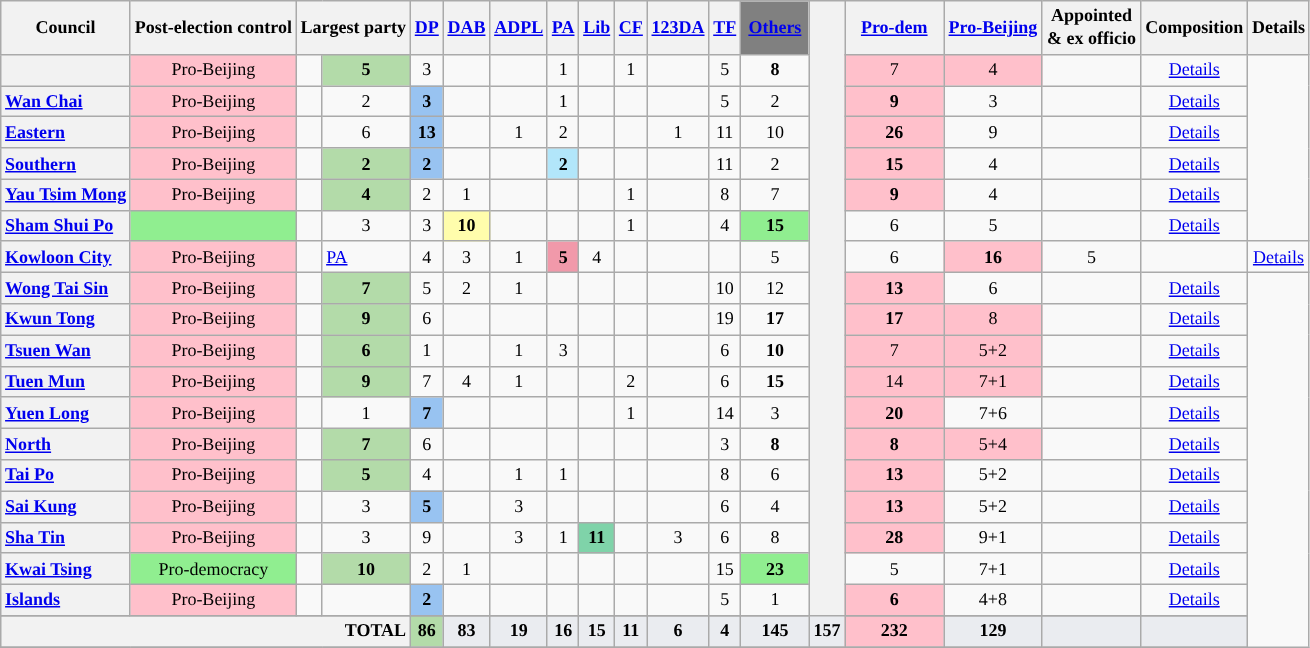<table class="wikitable" style="text-align:center;font-size:75%">
<tr>
<th>Council</th>
<th>Post-election control</th>
<th colspan=2>Largest party</th>
<th class="unsortable" style="background:"><a href='#'><span>DP</span></a></th>
<th class="unsortable" style="background:"><a href='#'><span>DAB</span></a></th>
<th class="unsortable" style="background:"><a href='#'><span>ADPL</span></a></th>
<th class="unsortable" style="background:"><a href='#'><span>PA</span></a></th>
<th class="unsortable" style="background:"><a href='#'><span>Lib</span></a></th>
<th class="unsortable" style="background:"><a href='#'><span>CF</span></a></th>
<th class="unsortable" style="background:"><a href='#'><span>123DA</span></a></th>
<th class="unsortable" style="background:"><a href='#'><span>TF</span></a></th>
<th class="unsortable" style="background:gray; width:40px;"><a href='#'><span>Others</span></a></th>
<th class="unsortable" rowspan=20></th>
<th class="unsortable"  style="width:60px;"><a href='#'>Pro-dem</a></th>
<th class="unsortable"  style="width:60px;"><a href='#'>Pro-Beijing</a></th>
<th class="unsortable" style="width:60px;">Appointed<br>& ex officio</th>
<th class="unsortable">Composition</th>
<th class="unsortable">Details</th>
</tr>
<tr>
<th scope="row" style="text-align: left;"></th>
<td style="background-color:Pink">Pro-Beijing</td>
<td></td>
<td bgcolor=#b3dba9><strong>5</strong></td>
<td>3</td>
<td></td>
<td></td>
<td>1</td>
<td></td>
<td>1</td>
<td></td>
<td>5</td>
<td><strong>8</strong></td>
<td bgcolor=Pink>7</td>
<td bgcolor=Pink>4</td>
<td></td>
<td><a href='#'>Details</a></td>
</tr>
<tr>
<th scope="row" style="text-align: left;"><a href='#'>Wan Chai</a></th>
<td style="background-color:Pink">Pro-Beijing</td>
<td></td>
<td>2</td>
<td bgcolor=#98c3f1><strong>3</strong></td>
<td></td>
<td></td>
<td>1</td>
<td></td>
<td></td>
<td></td>
<td>5</td>
<td>2</td>
<td bgcolor=Pink><strong>9</strong></td>
<td>3</td>
<td></td>
<td><a href='#'>Details</a></td>
</tr>
<tr>
<th scope="row" style="text-align: left;"><a href='#'>Eastern</a></th>
<td style="background-color:Pink">Pro-Beijing</td>
<td></td>
<td>6</td>
<td bgcolor=#98c3f1><strong>13</strong></td>
<td></td>
<td>1</td>
<td>2</td>
<td></td>
<td></td>
<td>1</td>
<td>11</td>
<td>10</td>
<td bgcolor=pink><strong>26</strong></td>
<td>9</td>
<td></td>
<td><a href='#'>Details</a></td>
</tr>
<tr>
<th scope="row" style="text-align: left;"><a href='#'>Southern</a></th>
<td style="background-color:Pink">Pro-Beijing</td>
<td></td>
<td bgcolor=#b3dba9><strong>2</strong></td>
<td bgcolor=#98c3f1><strong>2</strong></td>
<td></td>
<td></td>
<td bgcolor=#b2e6fa><strong>2</strong></td>
<td></td>
<td></td>
<td></td>
<td>11</td>
<td>2</td>
<td bgcolor=pink><strong>15</strong></td>
<td>4</td>
<td></td>
<td><a href='#'>Details</a></td>
</tr>
<tr>
<th scope="row" style="text-align: left;"><a href='#'>Yau Tsim Mong</a></th>
<td style="background-color:Pink">Pro-Beijing</td>
<td></td>
<td bgcolor=#b3dba9><strong>4</strong></td>
<td>2</td>
<td>1</td>
<td></td>
<td></td>
<td></td>
<td>1</td>
<td></td>
<td>8</td>
<td>7</td>
<td bgcolor=Pink><strong>9</strong></td>
<td>4</td>
<td></td>
<td><a href='#'>Details</a></td>
</tr>
<tr>
<th scope="row" style="text-align: left;"><a href='#'>Sham Shui Po</a></th>
<td style="background-color:LightGreen"></td>
<td></td>
<td>3</td>
<td>3</td>
<td bgcolor=#fffdac><strong>10</strong></td>
<td></td>
<td></td>
<td></td>
<td>1</td>
<td></td>
<td>4</td>
<td bgcolor=lightgreen><strong>15</strong></td>
<td>6</td>
<td>5</td>
<td></td>
<td><a href='#'>Details</a></td>
</tr>
<tr>
<th scope="row" style="text-align: left;"><a href='#'>Kowloon City</a></th>
<td style="background-color:Pink">Pro-Beijing</td>
<td></td>
<td align=left><a href='#'>PA</a></td>
<td>4</td>
<td>3</td>
<td>1</td>
<td bgcolor=#f199aa><strong>5</strong></td>
<td>4</td>
<td></td>
<td></td>
<td></td>
<td>5</td>
<td>6</td>
<td bgcolor=Pink><strong>16</strong></td>
<td>5</td>
<td></td>
<td><a href='#'>Details</a></td>
</tr>
<tr>
<th scope="row" style="text-align: left;"><a href='#'>Wong Tai Sin</a></th>
<td style="background-color:Pink">Pro-Beijing</td>
<td></td>
<td bgcolor=#b3dba9><strong>7</strong></td>
<td>5</td>
<td>2</td>
<td>1</td>
<td></td>
<td></td>
<td></td>
<td></td>
<td>10</td>
<td>12</td>
<td bgcolor=Pink><strong>13</strong></td>
<td>6</td>
<td></td>
<td><a href='#'>Details</a></td>
</tr>
<tr>
<th scope="row" style="text-align: left;"><a href='#'>Kwun Tong</a></th>
<td style="background-color:Pink">Pro-Beijing</td>
<td></td>
<td bgcolor=#b3dba9><strong>9</strong></td>
<td>6</td>
<td></td>
<td></td>
<td></td>
<td></td>
<td></td>
<td></td>
<td>19</td>
<td><strong>17</strong></td>
<td bgcolor=Pink><strong>17</strong></td>
<td bgcolor=Pink>8</td>
<td></td>
<td><a href='#'>Details</a></td>
</tr>
<tr>
<th scope="row" style="text-align: left;"><a href='#'>Tsuen Wan</a></th>
<td style="background-color:Pink">Pro-Beijing</td>
<td></td>
<td bgcolor=#b3dba9><strong>6</strong></td>
<td>1</td>
<td></td>
<td>1</td>
<td>3</td>
<td></td>
<td></td>
<td></td>
<td>6</td>
<td><strong>10</strong></td>
<td bgcolor=pink>7</td>
<td bgcolor=pink>5+2</td>
<td></td>
<td><a href='#'>Details</a></td>
</tr>
<tr>
<th scope="row" style="text-align: left;"><a href='#'>Tuen Mun</a></th>
<td style="background-color:Pink">Pro-Beijing</td>
<td></td>
<td bgcolor=#b3dba9><strong>9</strong></td>
<td>7</td>
<td>4</td>
<td>1</td>
<td></td>
<td></td>
<td>2</td>
<td></td>
<td>6</td>
<td><strong>15</strong></td>
<td bgcolor=pink>14</td>
<td bgcolor=pink>7+1</td>
<td></td>
<td><a href='#'>Details</a></td>
</tr>
<tr>
<th scope="row" style="text-align: left;"><a href='#'>Yuen Long</a></th>
<td style="background-color:Pink">Pro-Beijing</td>
<td></td>
<td>1</td>
<td bgcolor=#98c3f1><strong>7</strong></td>
<td></td>
<td></td>
<td></td>
<td></td>
<td>1</td>
<td></td>
<td>14</td>
<td>3</td>
<td bgcolor=pink><strong>20</strong></td>
<td>7+6</td>
<td></td>
<td><a href='#'>Details</a></td>
</tr>
<tr>
<th scope="row" style="text-align: left;"><a href='#'>North</a></th>
<td style="background-color:Pink">Pro-Beijing</td>
<td></td>
<td bgcolor=#b3dba9><strong>7</strong></td>
<td>6</td>
<td></td>
<td></td>
<td></td>
<td></td>
<td></td>
<td></td>
<td>3</td>
<td><strong>8</strong></td>
<td bgcolor=Pink><strong>8</strong></td>
<td bgcolor=Pink>5+4</td>
<td></td>
<td><a href='#'>Details</a></td>
</tr>
<tr>
<th scope="row" style="text-align: left;"><a href='#'>Tai Po</a></th>
<td style="background-color:Pink">Pro-Beijing</td>
<td></td>
<td bgcolor=#b3dba9><strong>5</strong></td>
<td>4</td>
<td></td>
<td>1</td>
<td>1</td>
<td></td>
<td></td>
<td></td>
<td>8</td>
<td>6</td>
<td bgcolor=pink><strong>13</strong></td>
<td>5+2</td>
<td></td>
<td><a href='#'>Details</a></td>
</tr>
<tr>
<th scope="row" style="text-align: left;"><a href='#'>Sai Kung</a></th>
<td style="background-color:Pink">Pro-Beijing</td>
<td></td>
<td>3</td>
<td bgcolor=#98c3f1><strong>5</strong></td>
<td></td>
<td>3</td>
<td></td>
<td></td>
<td></td>
<td></td>
<td>6</td>
<td>4</td>
<td bgcolor=pink><strong>13</strong></td>
<td>5+2</td>
<td></td>
<td><a href='#'>Details</a></td>
</tr>
<tr>
<th scope="row" style="text-align: left;"><a href='#'>Sha Tin</a></th>
<td style="background-color:Pink">Pro-Beijing</td>
<td></td>
<td>3</td>
<td>9</td>
<td></td>
<td>3</td>
<td>1</td>
<td bgcolor=#7fd3a9><strong>11</strong></td>
<td></td>
<td>3</td>
<td>6</td>
<td>8</td>
<td bgcolor=pink><strong>28</strong></td>
<td>9+1</td>
<td></td>
<td><a href='#'>Details</a></td>
</tr>
<tr>
<th scope="row" style="text-align: left;"><a href='#'>Kwai Tsing</a></th>
<td style="background-color:LightGreen">Pro-democracy</td>
<td></td>
<td bgcolor=#b3dba9><strong>10</strong></td>
<td>2</td>
<td>1</td>
<td></td>
<td></td>
<td></td>
<td></td>
<td></td>
<td>15</td>
<td bgcolor=lightgreen><strong>23</strong></td>
<td>5</td>
<td>7+1</td>
<td></td>
<td><a href='#'>Details</a></td>
</tr>
<tr>
<th scope="row" style="text-align: left;"><a href='#'>Islands</a></th>
<td style="background-color:Pink">Pro-Beijing</td>
<td></td>
<td></td>
<td bgcolor=#98c3f1><strong>2</strong></td>
<td></td>
<td></td>
<td></td>
<td></td>
<td></td>
<td></td>
<td>5</td>
<td>1</td>
<td bgcolor=pink><strong>6</strong></td>
<td>4+8</td>
<td></td>
<td><a href='#'>Details</a></td>
</tr>
<tr>
</tr>
<tr bgcolor=#EAECF0>
<th scope="row" style="text-align: right;" colspan=4>TOTAL</th>
<td bgcolor=#b3dba9><strong>86</strong></td>
<td><strong>83</strong></td>
<td><strong>19</strong></td>
<td><strong>16</strong></td>
<td><strong>15</strong></td>
<td><strong>11</strong></td>
<td><strong>6</strong></td>
<td><strong>4</strong></td>
<td><strong>145</strong></td>
<td><strong>157</strong></td>
<td bgcolor=Pink><strong>232</strong></td>
<td><strong>129</strong></td>
<td></td>
<td></td>
</tr>
<tr>
</tr>
</table>
